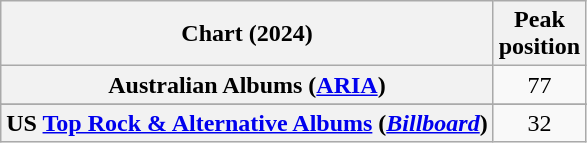<table class="wikitable sortable plainrowheaders" style="text-align:center">
<tr>
<th scope="col">Chart (2024)</th>
<th scope="col">Peak<br>position</th>
</tr>
<tr>
<th scope="row">Australian Albums (<a href='#'>ARIA</a>)</th>
<td>77</td>
</tr>
<tr>
</tr>
<tr>
</tr>
<tr>
</tr>
<tr>
<th scope="row">US <a href='#'>Top Rock & Alternative Albums</a> (<em><a href='#'>Billboard</a></em>)</th>
<td>32</td>
</tr>
</table>
